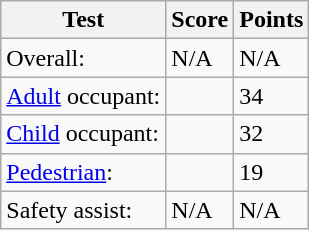<table class="wikitable defaultcenter col1left">
<tr>
<th>Test</th>
<th>Score</th>
<th>Points</th>
</tr>
<tr>
<td>Overall:</td>
<td>N/A</td>
<td>N/A</td>
</tr>
<tr>
<td><a href='#'>Adult</a> occupant:</td>
<td></td>
<td>34</td>
</tr>
<tr>
<td><a href='#'>Child</a> occupant:</td>
<td></td>
<td>32</td>
</tr>
<tr>
<td><a href='#'>Pedestrian</a>:</td>
<td></td>
<td>19</td>
</tr>
<tr>
<td>Safety assist:</td>
<td>N/A</td>
<td>N/A</td>
</tr>
</table>
